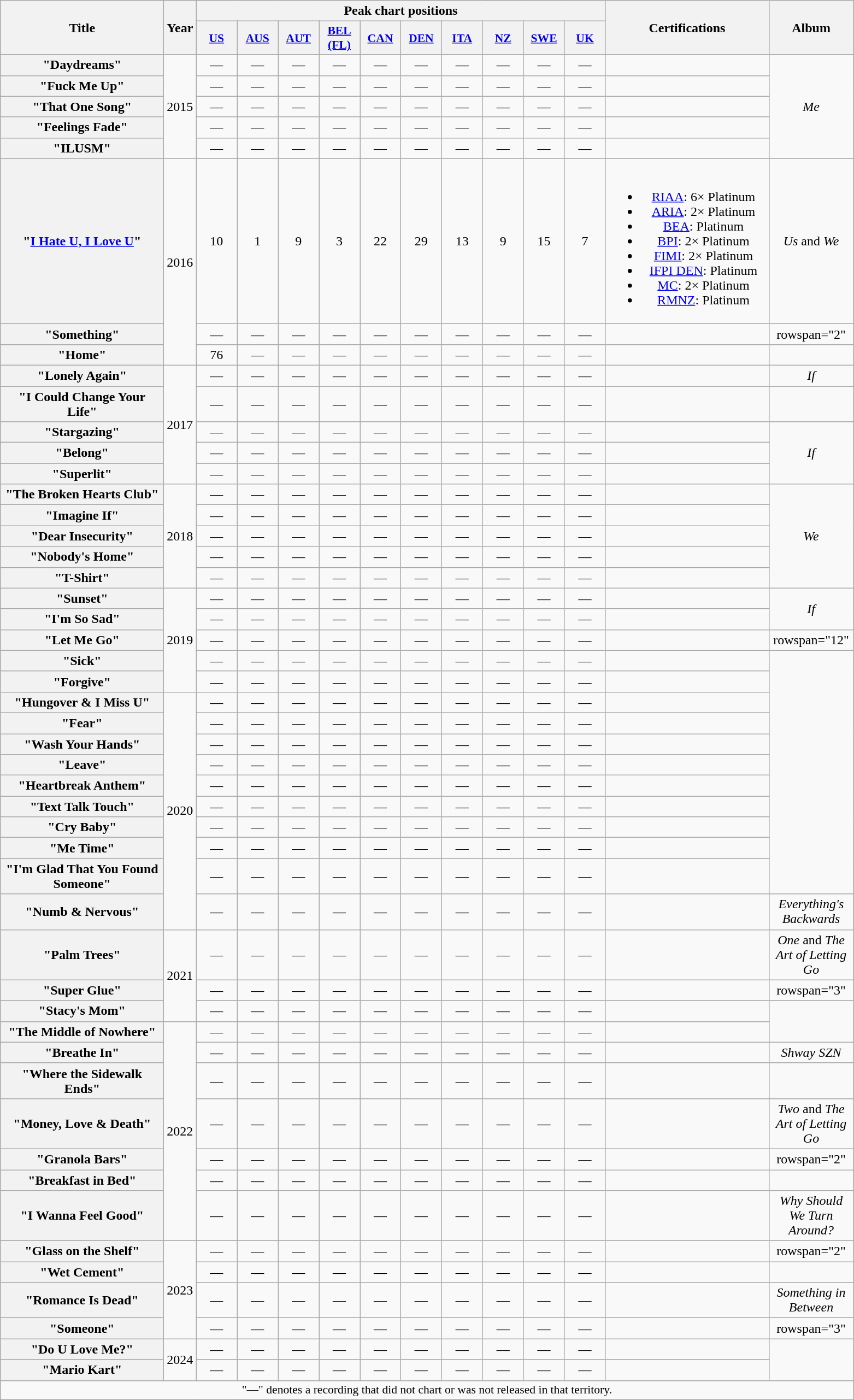<table class="wikitable plainrowheaders" style="text-align:center;">
<tr>
<th scope="col" rowspan="2" style="width:12em;">Title</th>
<th scope="col" rowspan="2" style="width:1em;">Year</th>
<th scope="col" colspan="10">Peak chart positions</th>
<th scope="col" rowspan="2" style="width:12em;">Certifications</th>
<th scope="col" rowspan="2" style="width:6em;">Album</th>
</tr>
<tr>
<th scope="col" style="width:3em;font-size:90%;"><a href='#'>US</a><br></th>
<th scope="col" style="width:3em;font-size:90%;"><a href='#'>AUS</a><br></th>
<th scope="col" style="width:3em;font-size:90%;"><a href='#'>AUT</a><br></th>
<th scope="col" style="width:3em;font-size:90%;"><a href='#'>BEL<br>(FL)</a><br></th>
<th scope="col" style="width:3em;font-size:90%;"><a href='#'>CAN</a><br></th>
<th scope="col" style="width:3em;font-size:90%;"><a href='#'>DEN</a><br></th>
<th scope="col" style="width:3em;font-size:90%;"><a href='#'>ITA</a><br></th>
<th scope="col" style="width:3em;font-size:90%;"><a href='#'>NZ</a><br></th>
<th scope="col" style="width:3em;font-size:90%;"><a href='#'>SWE</a><br></th>
<th scope="col" style="width:3em;font-size:90%;"><a href='#'>UK</a><br></th>
</tr>
<tr>
<th scope="row">"Daydreams" <br> </th>
<td rowspan="5">2015</td>
<td>—</td>
<td>—</td>
<td>—</td>
<td>—</td>
<td>—</td>
<td>—</td>
<td>—</td>
<td>—</td>
<td>—</td>
<td>—</td>
<td></td>
<td rowspan="5"><em>Me</em></td>
</tr>
<tr>
<th scope="row">"Fuck Me Up" </th>
<td>—</td>
<td>—</td>
<td>—</td>
<td>—</td>
<td>—</td>
<td>—</td>
<td>—</td>
<td>—</td>
<td>—</td>
<td>—</td>
<td></td>
</tr>
<tr>
<th scope="row">"That One Song" <br> </th>
<td>—</td>
<td>—</td>
<td>—</td>
<td>—</td>
<td>—</td>
<td>—</td>
<td>—</td>
<td>—</td>
<td>—</td>
<td>—</td>
<td></td>
</tr>
<tr>
<th scope="row">"Feelings Fade" <br> </th>
<td>—</td>
<td>—</td>
<td>—</td>
<td>—</td>
<td>—</td>
<td>—</td>
<td>—</td>
<td>—</td>
<td>—</td>
<td>—</td>
<td></td>
</tr>
<tr>
<th scope="row">"ILUSM"</th>
<td>—</td>
<td>—</td>
<td>—</td>
<td>—</td>
<td>—</td>
<td>—</td>
<td>—</td>
<td>—</td>
<td>—</td>
<td>—</td>
<td></td>
</tr>
<tr>
<th scope="row">"<a href='#'>I Hate U, I Love U</a>"<br> </th>
<td rowspan="3">2016</td>
<td>10</td>
<td>1</td>
<td>9</td>
<td>3</td>
<td>22</td>
<td>29</td>
<td>13</td>
<td>9</td>
<td>15</td>
<td>7</td>
<td><br><ul><li><a href='#'>RIAA</a>: 6× Platinum</li><li><a href='#'>ARIA</a>: 2× Platinum</li><li><a href='#'>BEA</a>: Platinum</li><li><a href='#'>BPI</a>: 2× Platinum</li><li><a href='#'>FIMI</a>: 2× Platinum</li><li><a href='#'>IFPI DEN</a>: Platinum</li><li><a href='#'>MC</a>: 2× Platinum</li><li><a href='#'>RMNZ</a>: Platinum</li></ul></td>
<td><em>Us</em> and <em>We</em></td>
</tr>
<tr>
<th scope="row">"Something"</th>
<td>—</td>
<td>—</td>
<td>—</td>
<td>—</td>
<td>—</td>
<td>—</td>
<td>—</td>
<td>—</td>
<td>—</td>
<td>—</td>
<td></td>
<td>rowspan="2" </td>
</tr>
<tr>
<th scope="row">"Home"<br> </th>
<td>76</td>
<td>—</td>
<td>—</td>
<td>—</td>
<td>—</td>
<td>—</td>
<td>—</td>
<td>—</td>
<td>—</td>
<td>—</td>
<td></td>
</tr>
<tr>
<th scope="row">"Lonely Again"</th>
<td rowspan="5">2017</td>
<td>—</td>
<td>—</td>
<td>—</td>
<td>—</td>
<td>—</td>
<td>—</td>
<td>—</td>
<td>—</td>
<td>—</td>
<td>—</td>
<td></td>
<td><em>If</em></td>
</tr>
<tr>
<th scope="row">"I Could Change Your Life"</th>
<td>—</td>
<td>—</td>
<td>—</td>
<td>—</td>
<td>—</td>
<td>—</td>
<td>—</td>
<td>—</td>
<td>—</td>
<td>—</td>
<td></td>
<td></td>
</tr>
<tr>
<th scope="row">"Stargazing"<br> </th>
<td>—</td>
<td>—</td>
<td>—</td>
<td>—</td>
<td>—</td>
<td>—</td>
<td>—</td>
<td>—</td>
<td>—</td>
<td>—</td>
<td></td>
<td rowspan="3"><em>If</em></td>
</tr>
<tr>
<th scope="row">"Belong"<br> </th>
<td>—</td>
<td>—</td>
<td>—</td>
<td>—</td>
<td>—</td>
<td>—</td>
<td>—</td>
<td>—</td>
<td>—</td>
<td>—</td>
<td></td>
</tr>
<tr>
<th scope="row">"Superlit"<br> </th>
<td>—</td>
<td>—</td>
<td>—</td>
<td>—</td>
<td>—</td>
<td>—</td>
<td>—</td>
<td>—</td>
<td>—</td>
<td>—</td>
<td></td>
</tr>
<tr>
<th scope="row">"The Broken Hearts Club"</th>
<td rowspan="5">2018</td>
<td>—</td>
<td>—</td>
<td>—</td>
<td>—</td>
<td>—</td>
<td>—</td>
<td>—</td>
<td>—</td>
<td>—</td>
<td>—</td>
<td></td>
<td rowspan="5"><em>We</em></td>
</tr>
<tr>
<th scope="row">"Imagine If"<br></th>
<td>—</td>
<td>—</td>
<td>—</td>
<td>—</td>
<td>—</td>
<td>—</td>
<td>—</td>
<td>—</td>
<td>—</td>
<td>—</td>
<td></td>
</tr>
<tr>
<th scope="row">"Dear Insecurity"<br></th>
<td>—</td>
<td>—</td>
<td>—</td>
<td>—</td>
<td>—</td>
<td>—</td>
<td>—</td>
<td>—</td>
<td>—</td>
<td>—</td>
<td></td>
</tr>
<tr>
<th scope="row">"Nobody's Home"</th>
<td>—</td>
<td>—</td>
<td>—</td>
<td>—</td>
<td>—</td>
<td>—</td>
<td>—</td>
<td>—</td>
<td>—</td>
<td>—</td>
<td></td>
</tr>
<tr>
<th scope="row">"T-Shirt"</th>
<td>—</td>
<td>—</td>
<td>—</td>
<td>—</td>
<td>—</td>
<td>—</td>
<td>—</td>
<td>—</td>
<td>—</td>
<td>—</td>
<td></td>
</tr>
<tr>
<th scope="row">"Sunset"</th>
<td rowspan="5">2019</td>
<td>—</td>
<td>—</td>
<td>—</td>
<td>—</td>
<td>—</td>
<td>—</td>
<td>—</td>
<td>—</td>
<td>—</td>
<td>—</td>
<td></td>
<td rowspan="2"><em>If</em></td>
</tr>
<tr>
<th scope="row">"I'm So Sad"</th>
<td>—</td>
<td>—</td>
<td>—</td>
<td>—</td>
<td>—</td>
<td>—</td>
<td>—</td>
<td>—</td>
<td>—</td>
<td>—</td>
<td></td>
</tr>
<tr>
<th scope="row">"Let Me Go"<br></th>
<td>—</td>
<td>—</td>
<td>—</td>
<td>—</td>
<td>—</td>
<td>—</td>
<td>—</td>
<td>—</td>
<td>—</td>
<td>—</td>
<td></td>
<td>rowspan="12" </td>
</tr>
<tr>
<th scope="row">"Sick"<br></th>
<td>—</td>
<td>—</td>
<td>—</td>
<td>—</td>
<td>—</td>
<td>—</td>
<td>—</td>
<td>—</td>
<td>—</td>
<td>—</td>
<td></td>
</tr>
<tr>
<th scope="row">"Forgive"</th>
<td>—</td>
<td>—</td>
<td>—</td>
<td>—</td>
<td>—</td>
<td>—</td>
<td>—</td>
<td>—</td>
<td>—</td>
<td>—</td>
<td></td>
</tr>
<tr>
<th scope="row">"Hungover & I Miss U"</th>
<td rowspan="10">2020</td>
<td>—</td>
<td>—</td>
<td>—</td>
<td>—</td>
<td>—</td>
<td>—</td>
<td>—</td>
<td>—</td>
<td>—</td>
<td>—</td>
<td></td>
</tr>
<tr>
<th scope="row">"Fear"</th>
<td>—</td>
<td>—</td>
<td>—</td>
<td>—</td>
<td>—</td>
<td>—</td>
<td>—</td>
<td>—</td>
<td>—</td>
<td>—</td>
<td></td>
</tr>
<tr>
<th scope="row">"Wash Your Hands"<br></th>
<td>—</td>
<td>—</td>
<td>—</td>
<td>—</td>
<td>—</td>
<td>—</td>
<td>—</td>
<td>—</td>
<td>—</td>
<td>—</td>
<td></td>
</tr>
<tr>
<th scope="row">"Leave"</th>
<td>—</td>
<td>—</td>
<td>—</td>
<td>—</td>
<td>—</td>
<td>—</td>
<td>—</td>
<td>—</td>
<td>—</td>
<td>—</td>
<td></td>
</tr>
<tr>
<th scope="row">"Heartbreak Anthem"<br></th>
<td>—</td>
<td>—</td>
<td>—</td>
<td>—</td>
<td>—</td>
<td>—</td>
<td>—</td>
<td>—</td>
<td>—</td>
<td>—</td>
<td></td>
</tr>
<tr>
<th scope="row">"Text Talk Touch"<br></th>
<td>—</td>
<td>—</td>
<td>—</td>
<td>—</td>
<td>—</td>
<td>—</td>
<td>—</td>
<td>—</td>
<td>—</td>
<td>—</td>
<td></td>
</tr>
<tr>
<th scope="row">"Cry Baby"<br></th>
<td>—</td>
<td>—</td>
<td>—</td>
<td>—</td>
<td>—</td>
<td>—</td>
<td>—</td>
<td>—</td>
<td>—</td>
<td>—</td>
<td></td>
</tr>
<tr>
<th scope="row">"Me Time"<br></th>
<td>—</td>
<td>—</td>
<td>—</td>
<td>—</td>
<td>—</td>
<td>—</td>
<td>—</td>
<td>—</td>
<td>—</td>
<td>—</td>
<td></td>
</tr>
<tr>
<th scope="row">"I'm Glad That You Found Someone"<br></th>
<td>—</td>
<td>—</td>
<td>—</td>
<td>—</td>
<td>—</td>
<td>—</td>
<td>—</td>
<td>—</td>
<td>—</td>
<td>—</td>
<td></td>
</tr>
<tr>
<th scope="row">"Numb & Nervous"<br></th>
<td>—</td>
<td>—</td>
<td>—</td>
<td>—</td>
<td>—</td>
<td>—</td>
<td>—</td>
<td>—</td>
<td>—</td>
<td>—</td>
<td></td>
<td><em>Everything's Backwards</em></td>
</tr>
<tr>
<th scope="row">"Palm Trees"</th>
<td rowspan="3">2021</td>
<td>—</td>
<td>—</td>
<td>—</td>
<td>—</td>
<td>—</td>
<td>—</td>
<td>—</td>
<td>—</td>
<td>—</td>
<td>—</td>
<td></td>
<td><em>One</em> and <em>The Art of Letting Go</em></td>
</tr>
<tr>
<th scope="row">"Super Glue"<br></th>
<td>—</td>
<td>—</td>
<td>—</td>
<td>—</td>
<td>—</td>
<td>—</td>
<td>—</td>
<td>—</td>
<td>—</td>
<td>—</td>
<td></td>
<td>rowspan="3" </td>
</tr>
<tr>
<th scope="row">"Stacy's Mom"</th>
<td>—</td>
<td>—</td>
<td>—</td>
<td>—</td>
<td>—</td>
<td>—</td>
<td>—</td>
<td>—</td>
<td>—</td>
<td>—</td>
<td></td>
</tr>
<tr>
<th scope="row">"The Middle of Nowhere"</th>
<td rowspan="7">2022</td>
<td>—</td>
<td>—</td>
<td>—</td>
<td>—</td>
<td>—</td>
<td>—</td>
<td>—</td>
<td>—</td>
<td>—</td>
<td>—</td>
<td></td>
</tr>
<tr>
<th scope="row">"Breathe In"<br></th>
<td>—</td>
<td>—</td>
<td>—</td>
<td>—</td>
<td>—</td>
<td>—</td>
<td>—</td>
<td>—</td>
<td>—</td>
<td>—</td>
<td></td>
<td><em>Shway SZN</em></td>
</tr>
<tr>
<th scope="row">"Where the Sidewalk Ends"<br></th>
<td>—</td>
<td>—</td>
<td>—</td>
<td>—</td>
<td>—</td>
<td>—</td>
<td>—</td>
<td>—</td>
<td>—</td>
<td>—</td>
<td></td>
<td></td>
</tr>
<tr>
<th scope="row">"Money, Love & Death"</th>
<td>—</td>
<td>—</td>
<td>—</td>
<td>—</td>
<td>—</td>
<td>—</td>
<td>—</td>
<td>—</td>
<td>—</td>
<td>—</td>
<td></td>
<td><em>Two</em> and <em>The Art of Letting Go</em></td>
</tr>
<tr>
<th scope="row">"Granola Bars"<br></th>
<td>—</td>
<td>—</td>
<td>—</td>
<td>—</td>
<td>—</td>
<td>—</td>
<td>—</td>
<td>—</td>
<td>—</td>
<td>—</td>
<td></td>
<td>rowspan="2" </td>
</tr>
<tr>
<th scope="row">"Breakfast in Bed"<br></th>
<td>—</td>
<td>—</td>
<td>—</td>
<td>—</td>
<td>—</td>
<td>—</td>
<td>—</td>
<td>—</td>
<td>—</td>
<td>—</td>
<td></td>
</tr>
<tr>
<th scope="row">"I Wanna Feel Good"<br></th>
<td>—</td>
<td>—</td>
<td>—</td>
<td>—</td>
<td>—</td>
<td>—</td>
<td>—</td>
<td>—</td>
<td>—</td>
<td>—</td>
<td></td>
<td><em>Why Should We Turn Around?</em></td>
</tr>
<tr>
<th scope="row">"Glass on the Shelf"<br></th>
<td rowspan="4">2023</td>
<td>—</td>
<td>—</td>
<td>—</td>
<td>—</td>
<td>—</td>
<td>—</td>
<td>—</td>
<td>—</td>
<td>—</td>
<td>—</td>
<td></td>
<td>rowspan="2" </td>
</tr>
<tr>
<th scope="row">"Wet Cement"</th>
<td>—</td>
<td>—</td>
<td>—</td>
<td>—</td>
<td>—</td>
<td>—</td>
<td>—</td>
<td>—</td>
<td>—</td>
<td>—</td>
<td></td>
</tr>
<tr>
<th scope="row">"Romance Is Dead"<br></th>
<td>—</td>
<td>—</td>
<td>—</td>
<td>—</td>
<td>—</td>
<td>—</td>
<td>—</td>
<td>—</td>
<td>—</td>
<td>—</td>
<td></td>
<td><em>Something in Between</em></td>
</tr>
<tr>
<th scope="row">"Someone"<br></th>
<td>—</td>
<td>—</td>
<td>—</td>
<td>—</td>
<td>—</td>
<td>—</td>
<td>—</td>
<td>—</td>
<td>—</td>
<td>—</td>
<td></td>
<td>rowspan="3" </td>
</tr>
<tr>
<th scope="row">"Do U Love Me?"<br></th>
<td rowspan="2">2024</td>
<td>—</td>
<td>—</td>
<td>—</td>
<td>—</td>
<td>—</td>
<td>—</td>
<td>—</td>
<td>—</td>
<td>—</td>
<td>—</td>
<td></td>
</tr>
<tr>
<th scope="row">"Mario Kart"<br></th>
<td>—</td>
<td>—</td>
<td>—</td>
<td>—</td>
<td>—</td>
<td>—</td>
<td>—</td>
<td>—</td>
<td>—</td>
<td>—</td>
<td></td>
</tr>
<tr>
<td colspan="14" style="font-size:90%">"—" denotes a recording that did not chart or was not released in that territory.</td>
</tr>
</table>
